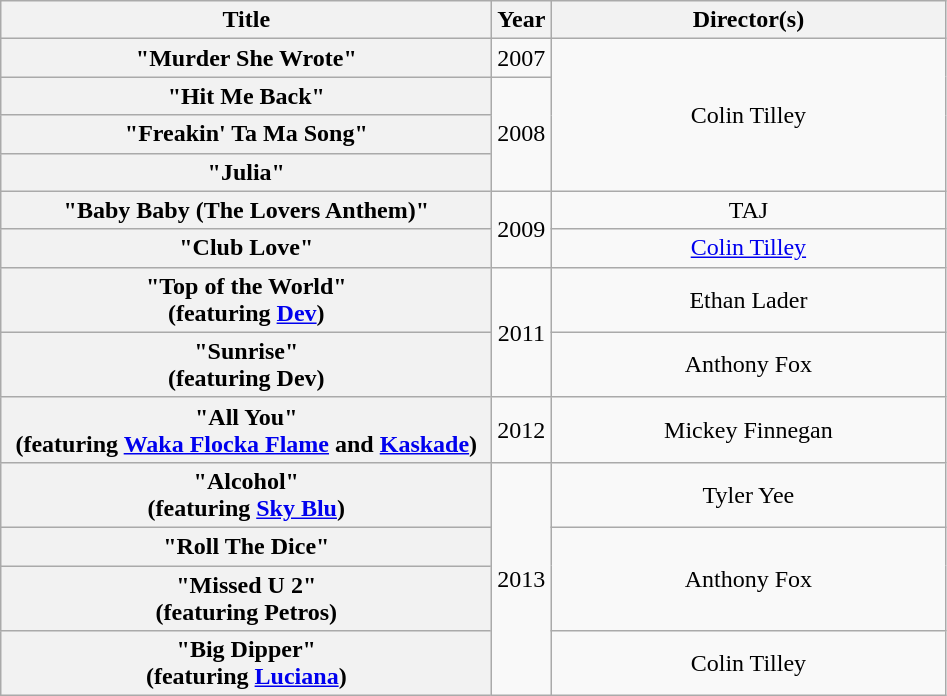<table class="wikitable plainrowheaders" style="text-align:center;">
<tr>
<th scope="col" style="width:20em;">Title</th>
<th scope="col">Year</th>
<th scope="col" style="width:16em;">Director(s)</th>
</tr>
<tr>
<th scope="row">"Murder She Wrote"</th>
<td>2007</td>
<td rowspan="4">Colin Tilley</td>
</tr>
<tr>
<th scope="row">"Hit Me Back"</th>
<td rowspan="3">2008</td>
</tr>
<tr>
<th scope="row">"Freakin' Ta Ma Song"</th>
</tr>
<tr>
<th scope="row">"Julia"</th>
</tr>
<tr>
<th scope="row">"Baby Baby (The Lovers Anthem)"</th>
<td rowspan="2">2009</td>
<td>TAJ</td>
</tr>
<tr>
<th scope="row">"Club Love"</th>
<td><a href='#'>Colin Tilley</a></td>
</tr>
<tr>
<th scope="row">"Top of the World"<br><span>(featuring <a href='#'>Dev</a>)</span></th>
<td rowspan="2">2011</td>
<td>Ethan Lader</td>
</tr>
<tr>
<th scope="row">"Sunrise"<br><span>(featuring Dev)</span></th>
<td>Anthony Fox</td>
</tr>
<tr>
<th scope="row">"All You"<br><span>(featuring <a href='#'>Waka Flocka Flame</a> and <a href='#'>Kaskade</a>)</span></th>
<td>2012</td>
<td>Mickey Finnegan</td>
</tr>
<tr>
<th scope="row">"Alcohol"<br><span>(featuring <a href='#'>Sky Blu</a>)</span></th>
<td rowspan="4">2013</td>
<td>Tyler Yee</td>
</tr>
<tr>
<th scope="row">"Roll The Dice"<br><span></span></th>
<td rowspan="2">Anthony Fox</td>
</tr>
<tr>
<th scope="row">"Missed U 2"<br><span>(featuring Petros)</span></th>
</tr>
<tr>
<th scope="row">"Big Dipper"<br><span>(featuring <a href='#'>Luciana</a>)</span></th>
<td>Colin Tilley</td>
</tr>
</table>
